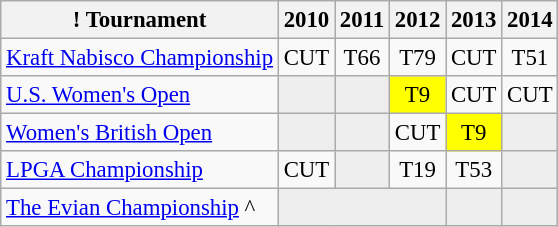<table class="wikitable" style="font-size:95%;text-align:center;">
<tr>
<th>! Tournament</th>
<th>2010</th>
<th>2011</th>
<th>2012</th>
<th>2013</th>
<th>2014</th>
</tr>
<tr>
<td align=left><a href='#'>Kraft Nabisco Championship</a></td>
<td>CUT</td>
<td>T66</td>
<td>T79</td>
<td>CUT</td>
<td>T51</td>
</tr>
<tr>
<td align=left><a href='#'>U.S. Women's Open</a></td>
<td style="background:#eeeeee;"></td>
<td style="background:#eeeeee;"></td>
<td style="background:yellow;">T9</td>
<td>CUT</td>
<td>CUT</td>
</tr>
<tr>
<td align=left><a href='#'>Women's British Open</a></td>
<td style="background:#eeeeee;"></td>
<td style="background:#eeeeee;"></td>
<td>CUT</td>
<td style="background:yellow;">T9</td>
<td style="background:#eeeeee;"></td>
</tr>
<tr>
<td align=left><a href='#'>LPGA Championship</a></td>
<td>CUT</td>
<td style="background:#eeeeee;"></td>
<td>T19</td>
<td>T53</td>
<td style="background:#eeeeee;"></td>
</tr>
<tr>
<td align=left><a href='#'>The Evian Championship</a> ^</td>
<td style="background:#eeeeee;" colspan=3></td>
<td style="background:#eeeeee;"></td>
<td style="background:#eeeeee;"></td>
</tr>
</table>
